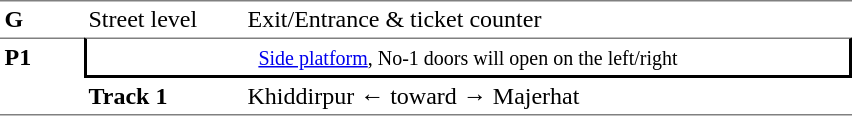<table table border=0 cellspacing=0 cellpadding=3>
<tr>
<td style="border-top:solid 1px gray;" width=50 valign=top><strong>G</strong></td>
<td style="border-top:solid 1px gray;" width=100 valign=top>Street level</td>
<td style="border-top:solid 1px gray;" width=400 valign=top>Exit/Entrance & ticket counter</td>
</tr>
<tr>
<td style="border-top:solid 1px gray;border-bottom:solid 1px gray;" width=50 rowspan=6 valign=top><strong>P1</strong></td>
<td style="border-top:solid 1px gray;border-right:solid 2px black;border-left:solid 2px black;border-bottom:solid 2px black;text-align:center;" colspan=2><small><a href='#'>Side platform</a>, No-1 doors will open on the left/right</small></td>
</tr>
<tr>
<td style="border-bottom:solid 1px gray;" width=100><strong>Track 1</strong></td>
<td style="border-bottom:solid 1px gray;" width=400>Khiddirpur ← toward → Majerhat</td>
</tr>
<tr>
</tr>
</table>
